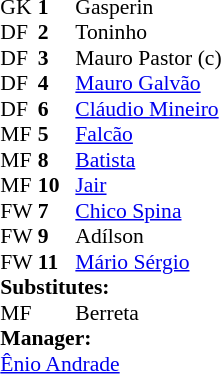<table cellspacing="0" cellpadding="0" style="font-size:90%; margin:0.2em auto;">
<tr>
<th width="25"></th>
<th width="25"></th>
</tr>
<tr>
<td>GK</td>
<td><strong>1</strong></td>
<td> Gasperin</td>
</tr>
<tr>
<td>DF</td>
<td><strong>2</strong></td>
<td> Toninho</td>
</tr>
<tr>
<td>DF</td>
<td><strong>3</strong></td>
<td> Mauro Pastor (c)</td>
</tr>
<tr>
<td>DF</td>
<td><strong>4</strong></td>
<td> <a href='#'>Mauro Galvão</a></td>
</tr>
<tr>
<td>DF</td>
<td><strong>6</strong></td>
<td> <a href='#'>Cláudio Mineiro</a></td>
</tr>
<tr>
<td>MF</td>
<td><strong>5</strong></td>
<td> <a href='#'>Falcão</a></td>
</tr>
<tr>
<td>MF</td>
<td><strong>8</strong></td>
<td> <a href='#'>Batista</a></td>
</tr>
<tr>
<td>MF</td>
<td><strong>10</strong></td>
<td> <a href='#'>Jair</a></td>
<td></td>
<td></td>
</tr>
<tr>
<td>FW</td>
<td><strong>7</strong></td>
<td> <a href='#'>Chico Spina</a></td>
</tr>
<tr>
<td>FW</td>
<td><strong>9 </strong></td>
<td> Adílson</td>
</tr>
<tr>
<td>FW</td>
<td><strong>11</strong></td>
<td> <a href='#'>Mário Sérgio</a></td>
</tr>
<tr>
<td colspan=3><strong>Substitutes:</strong></td>
</tr>
<tr>
<td>MF</td>
<td><strong> </strong></td>
<td> Berreta</td>
<td></td>
<td></td>
</tr>
<tr>
<td colspan=3><strong>Manager:</strong></td>
</tr>
<tr>
<td colspan=4> <a href='#'>Ênio Andrade</a></td>
</tr>
</table>
